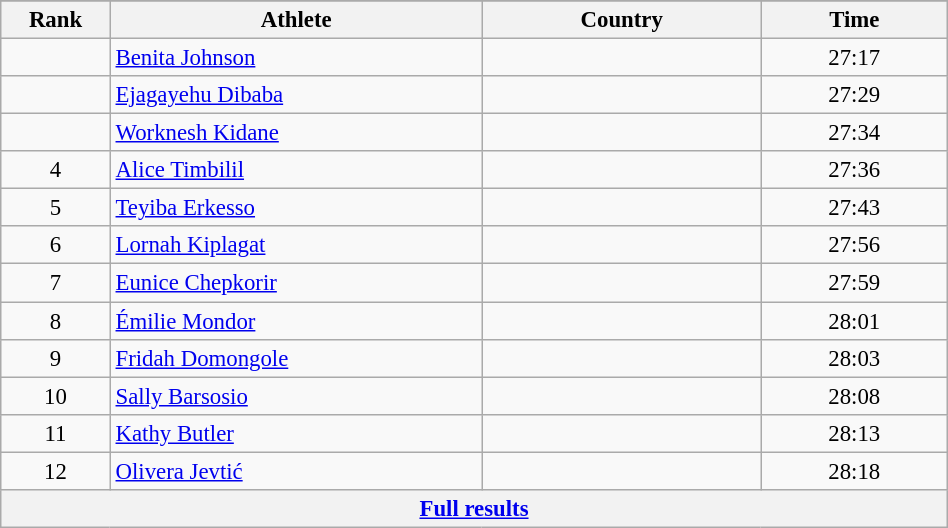<table class="wikitable sortable" style=" text-align:center; font-size:95%;" width="50%">
<tr>
</tr>
<tr>
<th width=5%>Rank</th>
<th width=20%>Athlete</th>
<th width=15%>Country</th>
<th width=10%>Time</th>
</tr>
<tr>
<td align=center></td>
<td align=left><a href='#'>Benita Johnson</a></td>
<td align=left></td>
<td>27:17</td>
</tr>
<tr>
<td align=center></td>
<td align=left><a href='#'>Ejagayehu Dibaba</a></td>
<td align=left></td>
<td>27:29</td>
</tr>
<tr>
<td align=center></td>
<td align=left><a href='#'>Worknesh Kidane</a></td>
<td align=left></td>
<td>27:34</td>
</tr>
<tr>
<td align=center>4</td>
<td align=left><a href='#'>Alice Timbilil</a></td>
<td align=left></td>
<td>27:36</td>
</tr>
<tr>
<td align=center>5</td>
<td align=left><a href='#'>Teyiba Erkesso</a></td>
<td align=left></td>
<td>27:43</td>
</tr>
<tr>
<td align=center>6</td>
<td align=left><a href='#'>Lornah Kiplagat</a></td>
<td align=left></td>
<td>27:56</td>
</tr>
<tr>
<td align=center>7</td>
<td align=left><a href='#'>Eunice Chepkorir</a></td>
<td align=left></td>
<td>27:59</td>
</tr>
<tr>
<td align=center>8</td>
<td align=left><a href='#'>Émilie Mondor</a></td>
<td align=left></td>
<td>28:01</td>
</tr>
<tr>
<td align=center>9</td>
<td align=left><a href='#'>Fridah Domongole</a></td>
<td align=left></td>
<td>28:03</td>
</tr>
<tr>
<td align=center>10</td>
<td align=left><a href='#'>Sally Barsosio</a></td>
<td align=left></td>
<td>28:08</td>
</tr>
<tr>
<td align=center>11</td>
<td align=left><a href='#'>Kathy Butler</a></td>
<td align=left></td>
<td>28:13</td>
</tr>
<tr>
<td align=center>12</td>
<td align=left><a href='#'>Olivera Jevtić</a></td>
<td align=left></td>
<td>28:18</td>
</tr>
<tr class="sortbottom">
<th colspan=4 align=center><a href='#'>Full results</a></th>
</tr>
</table>
